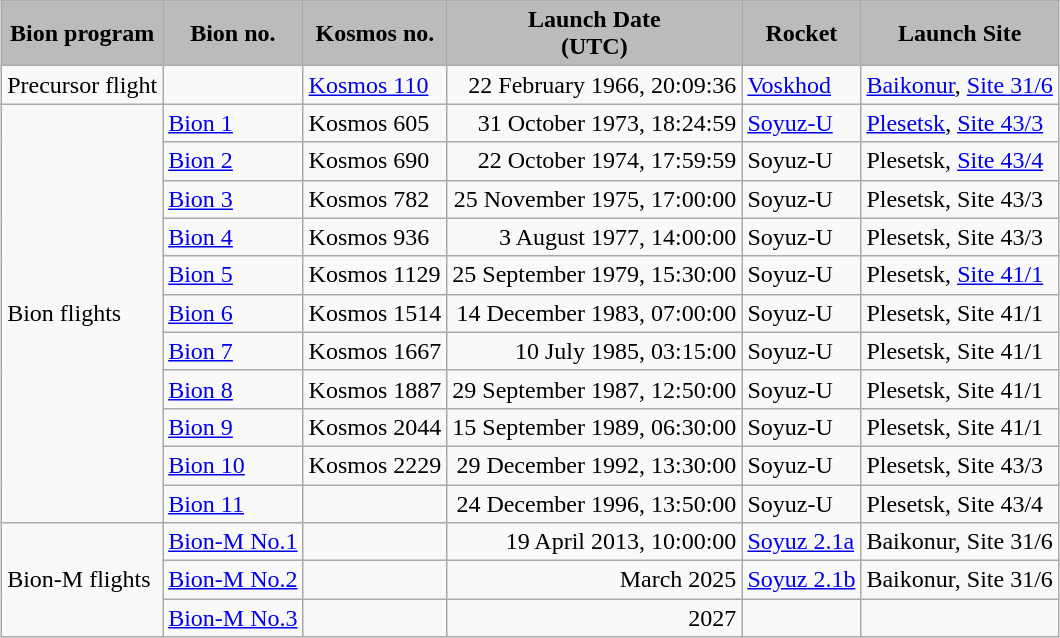<table class="wikitable" style="margin: 1em auto 1em auto;">
<tr>
<td style="text-align:center; background:#BBB"><strong>Bion program</strong></td>
<td style="text-align:center; background:#BBB"><strong>Bion no.</strong></td>
<td style="text-align:center; background:#BBB"><strong>Kosmos no.</strong></td>
<td style="text-align:center; background:#BBB"><strong>Launch Date <br>(UTC)</strong></td>
<td style="text-align:center; background:#BBB"><strong>Rocket</strong></td>
<td style="text-align:center; background:#BBB"><strong>Launch Site</strong></td>
</tr>
<tr>
<td style="text-align:left;">Precursor flight</td>
<td></td>
<td style="text-align:left;"><a href='#'>Kosmos 110</a></td>
<td style="text-align:right;">22 February 1966, 20:09:36</td>
<td style="text-align:left;"><a href='#'>Voskhod</a></td>
<td style="text-align:left;"><a href='#'>Baikonur</a>, <a href='#'>Site 31/6</a></td>
</tr>
<tr>
<td style="text-align:left;" rowspan="11">Bion flights</td>
<td style="text-align:left;"><a href='#'>Bion 1</a></td>
<td style="text-align:left;">Kosmos 605</td>
<td style="text-align:right;">31 October 1973, 18:24:59</td>
<td style="text-align:left;"><a href='#'>Soyuz-U</a></td>
<td style="text-align:left;"><a href='#'>Plesetsk</a>, <a href='#'>Site 43/3</a></td>
</tr>
<tr>
<td style="text-align:left;"><a href='#'>Bion 2</a></td>
<td style="text-align:left;">Kosmos 690</td>
<td style="text-align:right;">22 October 1974, 17:59:59</td>
<td style="text-align:left;">Soyuz-U</td>
<td style="text-align:left;">Plesetsk, <a href='#'>Site 43/4</a></td>
</tr>
<tr>
<td style="text-align:left;"><a href='#'>Bion 3</a></td>
<td style="text-align:left;">Kosmos 782</td>
<td style="text-align:right;">25 November 1975, 17:00:00</td>
<td style="text-align:left;">Soyuz-U</td>
<td style="text-align:left;">Plesetsk, Site 43/3</td>
</tr>
<tr>
<td style="text-align:left;"><a href='#'>Bion 4</a></td>
<td style="text-align:left;">Kosmos 936</td>
<td style="text-align:right;">3 August 1977, 14:00:00</td>
<td style="text-align:left;">Soyuz-U</td>
<td style="text-align:left;">Plesetsk, Site 43/3</td>
</tr>
<tr>
<td style="text-align:left;"><a href='#'>Bion 5</a></td>
<td style="text-align:left;">Kosmos 1129</td>
<td style="text-align:right;">25 September 1979, 15:30:00</td>
<td style="text-align:left;">Soyuz-U</td>
<td style="text-align:left;">Plesetsk, <a href='#'>Site 41/1</a></td>
</tr>
<tr>
<td style="text-align:left;"><a href='#'>Bion 6</a></td>
<td style="text-align:left;">Kosmos 1514</td>
<td style="text-align:right;">14 December 1983, 07:00:00</td>
<td style="text-align:left;">Soyuz-U</td>
<td style="text-align:left;">Plesetsk, Site 41/1</td>
</tr>
<tr>
<td style="text-align:left;"><a href='#'>Bion 7</a></td>
<td style="text-align:left;">Kosmos 1667</td>
<td style="text-align:right;">10 July 1985, 03:15:00</td>
<td style="text-align:left;">Soyuz-U</td>
<td style="text-align:left;">Plesetsk, Site 41/1</td>
</tr>
<tr>
<td style="text-align:left;"><a href='#'>Bion 8</a></td>
<td style="text-align:left;">Kosmos 1887</td>
<td style="text-align:right;">29 September 1987, 12:50:00</td>
<td style="text-align:left;">Soyuz-U</td>
<td style="text-align:left;">Plesetsk, Site 41/1</td>
</tr>
<tr>
<td style="text-align:left;"><a href='#'>Bion 9</a></td>
<td style="text-align:left;">Kosmos 2044</td>
<td style="text-align:right;">15 September 1989, 06:30:00</td>
<td style="text-align:left;">Soyuz-U</td>
<td style="text-align:left;">Plesetsk, Site 41/1</td>
</tr>
<tr>
<td style="text-align:left;"><a href='#'>Bion 10</a></td>
<td style="text-align:left;">Kosmos 2229</td>
<td style="text-align:right;">29 December 1992, 13:30:00</td>
<td style="text-align:left;">Soyuz-U</td>
<td style="text-align:left;">Plesetsk, Site 43/3</td>
</tr>
<tr>
<td style="text-align:left;"><a href='#'>Bion 11</a></td>
<td></td>
<td style="text-align:right;">24 December 1996, 13:50:00</td>
<td style="text-align:left;">Soyuz-U</td>
<td style="text-align:left;">Plesetsk, Site 43/4</td>
</tr>
<tr>
<td style="text-align:left;" rowspan="3">Bion-M flights</td>
<td style="text-align:left;"><a href='#'>Bion-M No.1</a></td>
<td></td>
<td style="text-align:right;">19 April 2013, 10:00:00</td>
<td style="text-align:left;"><a href='#'>Soyuz 2.1a</a></td>
<td style="text-align:left;">Baikonur, Site 31/6</td>
</tr>
<tr>
<td style="text-align:left;"><a href='#'>Bion-M No.2</a></td>
<td style="text-align:left;"></td>
<td style="text-align:right;">March 2025</td>
<td style="text-align:left;"><a href='#'>Soyuz 2.1b</a></td>
<td style="text-align:left;">Baikonur, Site 31/6</td>
</tr>
<tr>
<td style="text-align:left;"><a href='#'>Bion-M No.3</a></td>
<td style="text-align:left;"></td>
<td style="text-align:right;">2027</td>
<td style="text-align:left;"></td>
<td style="text-align:left;"></td>
</tr>
</table>
